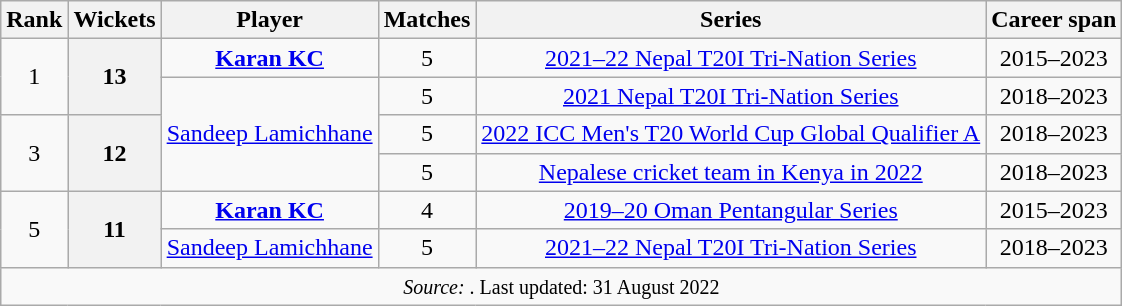<table class="wikitable plainrowheaders" style="text-align: center;">
<tr>
<th scope="col">Rank</th>
<th scope="col">Wickets</th>
<th scope="col">Player</th>
<th scope="col">Matches</th>
<th scope="col">Series</th>
<th>Career span</th>
</tr>
<tr>
<td rowspan="2">1</td>
<th rowspan="2"><strong>13</strong></th>
<td><strong><a href='#'>Karan KC</a></strong></td>
<td>5</td>
<td><a href='#'>2021–22 Nepal T20I Tri-Nation Series</a></td>
<td>2015–2023</td>
</tr>
<tr>
<td rowspan=3><a href='#'>Sandeep Lamichhane</a></td>
<td align="center">5</td>
<td><a href='#'>2021 Nepal T20I Tri-Nation Series</a></td>
<td>2018–2023</td>
</tr>
<tr>
<td rowspan="2">3</td>
<th rowspan="2">12</th>
<td>5</td>
<td><a href='#'>2022 ICC Men's T20 World Cup Global Qualifier A</a></td>
<td>2018–2023</td>
</tr>
<tr>
<td>5</td>
<td><a href='#'>Nepalese cricket team in Kenya in 2022</a></td>
<td>2018–2023</td>
</tr>
<tr>
<td rowspan="2" align="center">5</td>
<th rowspan="2" scope="row" style="text-align:center;"><strong>11</strong></th>
<td><strong><a href='#'>Karan KC</a></strong></td>
<td align="center">4</td>
<td><a href='#'>2019–20 Oman Pentangular Series</a></td>
<td>2015–2023</td>
</tr>
<tr>
<td><a href='#'>Sandeep Lamichhane</a></td>
<td>5</td>
<td><a href='#'>2021–22 Nepal T20I Tri-Nation Series</a></td>
<td>2018–2023</td>
</tr>
<tr class="sortbottom">
<td colspan="6"><small><em>Source: </em>. Last updated: 31 August 2022</small></td>
</tr>
</table>
